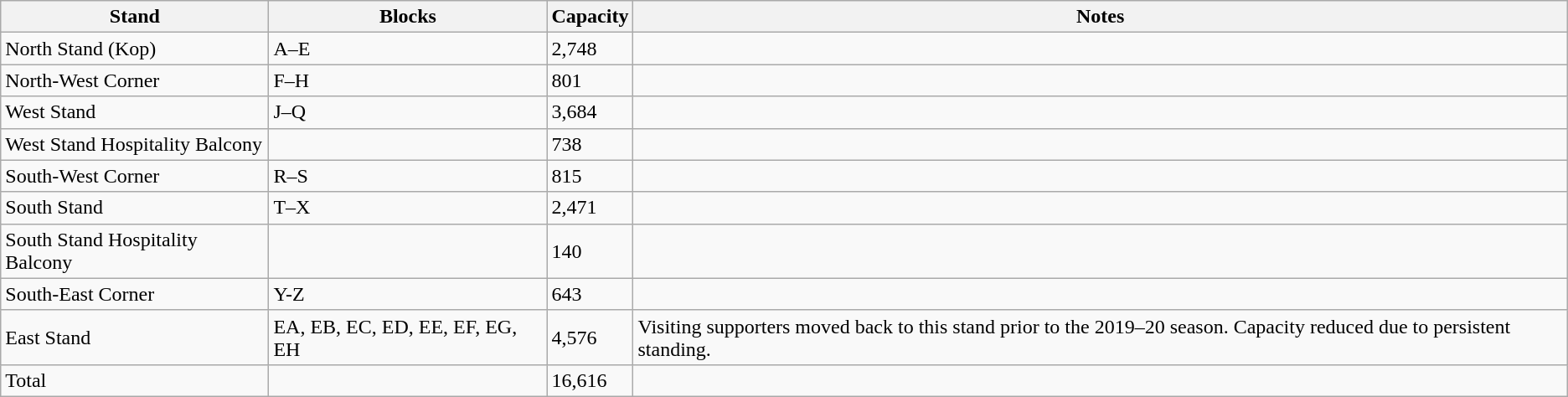<table class="wikitable sortable">
<tr>
<th>Stand</th>
<th>Blocks</th>
<th>Capacity</th>
<th>Notes</th>
</tr>
<tr>
<td>North Stand (Kop)</td>
<td>A–E</td>
<td>2,748</td>
<td></td>
</tr>
<tr>
<td>North-West Corner</td>
<td>F–H</td>
<td>801</td>
<td></td>
</tr>
<tr>
<td>West Stand</td>
<td>J–Q</td>
<td>3,684</td>
<td></td>
</tr>
<tr>
<td>West Stand Hospitality Balcony</td>
<td></td>
<td>738</td>
<td></td>
</tr>
<tr>
<td>South-West Corner</td>
<td>R–S</td>
<td>815</td>
<td></td>
</tr>
<tr>
<td>South Stand</td>
<td>T–X</td>
<td>2,471</td>
<td></td>
</tr>
<tr>
<td>South Stand Hospitality Balcony</td>
<td></td>
<td>140</td>
<td></td>
</tr>
<tr>
<td>South-East Corner</td>
<td>Y-Z</td>
<td>643</td>
<td></td>
</tr>
<tr>
<td>East Stand</td>
<td>EA, EB, EC, ED, EE, EF, EG, EH</td>
<td>4,576</td>
<td>Visiting supporters moved back to this stand prior to the 2019–20 season. Capacity reduced due to persistent standing.</td>
</tr>
<tr>
<td>Total</td>
<td></td>
<td>16,616</td>
<td></td>
</tr>
</table>
